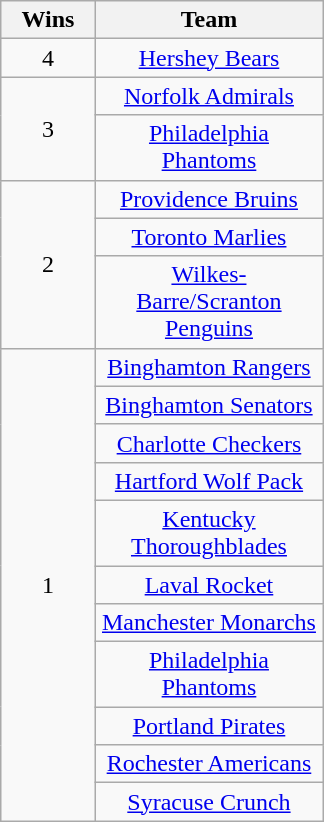<table class="wikitable" style="text-align:center; margin-left:1em; float:right">
<tr>
<th width="55">Wins</th>
<th align="center" width="145">Team</th>
</tr>
<tr>
<td>4</td>
<td><a href='#'>Hershey Bears</a></td>
</tr>
<tr>
<td rowspan=2>3</td>
<td><a href='#'>Norfolk Admirals</a></td>
</tr>
<tr>
<td><a href='#'>Philadelphia Phantoms</a></td>
</tr>
<tr>
<td rowspan=3>2</td>
<td><a href='#'>Providence Bruins</a></td>
</tr>
<tr>
<td><a href='#'>Toronto Marlies</a></td>
</tr>
<tr>
<td><a href='#'>Wilkes-Barre/Scranton Penguins</a></td>
</tr>
<tr>
<td rowspan=11>1</td>
<td><a href='#'>Binghamton Rangers</a></td>
</tr>
<tr>
<td><a href='#'>Binghamton Senators</a></td>
</tr>
<tr>
<td><a href='#'>Charlotte Checkers</a></td>
</tr>
<tr>
<td><a href='#'>Hartford Wolf Pack</a></td>
</tr>
<tr>
<td><a href='#'>Kentucky Thoroughblades</a></td>
</tr>
<tr>
<td><a href='#'>Laval Rocket</a></td>
</tr>
<tr>
<td><a href='#'>Manchester Monarchs</a></td>
</tr>
<tr>
<td><a href='#'>Philadelphia Phantoms</a></td>
</tr>
<tr>
<td><a href='#'>Portland Pirates</a></td>
</tr>
<tr>
<td><a href='#'>Rochester Americans</a></td>
</tr>
<tr>
<td><a href='#'>Syracuse Crunch</a></td>
</tr>
</table>
